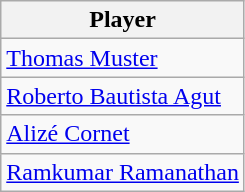<table class="wikitable">
<tr>
<th>Player</th>
</tr>
<tr>
<td> <a href='#'>Thomas Muster</a></td>
</tr>
<tr>
<td> <a href='#'>Roberto Bautista Agut</a></td>
</tr>
<tr>
<td> <a href='#'>Alizé Cornet</a></td>
</tr>
<tr>
<td> <a href='#'>Ramkumar Ramanathan</a></td>
</tr>
</table>
